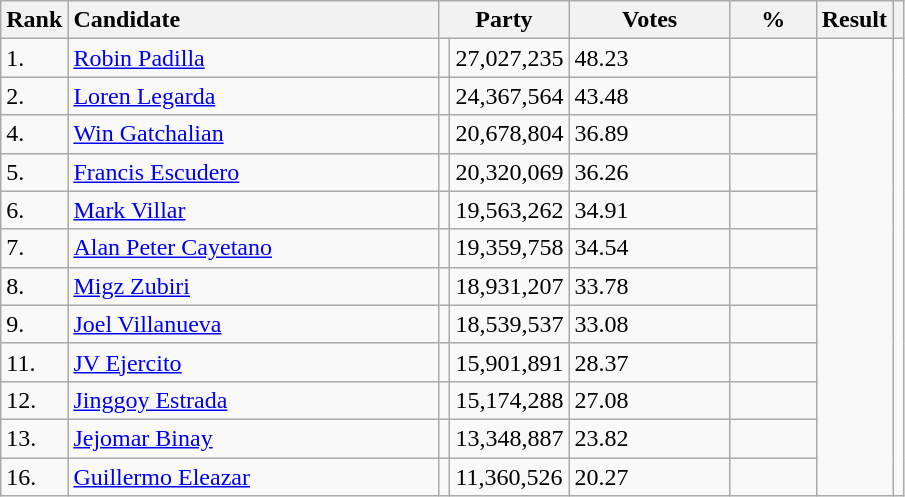<table class="wikitable">
<tr>
<th width="5px">Rank</th>
<th style="text-align:left;width: 15em">Candidate</th>
<th colspan="2">Party</th>
<th width="100px">Votes</th>
<th width="50px">%</th>
<th>Result</th>
<th></th>
</tr>
<tr>
<td>1.</td>
<td width="200px" style="text-align:left;"><a href='#'>Robin Padilla</a></td>
<td></td>
<td>27,027,235</td>
<td>48.23</td>
<td></td>
<td rowspan="12"></td>
</tr>
<tr>
<td>2.</td>
<td width="200px" style="text-align:left;"><a href='#'>Loren Legarda</a></td>
<td></td>
<td>24,367,564</td>
<td>43.48</td>
<td></td>
</tr>
<tr>
<td>4.</td>
<td width="200px" style="text-align:left;"><a href='#'>Win Gatchalian</a></td>
<td></td>
<td>20,678,804</td>
<td>36.89</td>
<td></td>
</tr>
<tr>
<td>5.</td>
<td width="200px" style="text-align:left;"><a href='#'>Francis Escudero</a></td>
<td></td>
<td>20,320,069</td>
<td>36.26</td>
<td></td>
</tr>
<tr>
<td>6.</td>
<td width="200px" style="text-align:left;"><a href='#'>Mark Villar</a></td>
<td></td>
<td>19,563,262</td>
<td>34.91</td>
<td></td>
</tr>
<tr>
<td>7.</td>
<td width="200px" style="text-align:left;"><a href='#'>Alan Peter Cayetano</a></td>
<td></td>
<td>19,359,758</td>
<td>34.54</td>
<td></td>
</tr>
<tr>
<td>8.</td>
<td width="200px" style="text-align:left;"><a href='#'>Migz Zubiri</a></td>
<td></td>
<td>18,931,207</td>
<td>33.78</td>
<td></td>
</tr>
<tr>
<td>9.</td>
<td width="200px" style="text-align:left;"><a href='#'>Joel Villanueva</a></td>
<td></td>
<td>18,539,537</td>
<td>33.08</td>
<td></td>
</tr>
<tr>
<td>11.</td>
<td width="200px" style="text-align:left;"><a href='#'>JV Ejercito</a></td>
<td></td>
<td>15,901,891</td>
<td>28.37</td>
<td></td>
</tr>
<tr>
<td>12.</td>
<td width="200px" style="text-align:left;"><a href='#'>Jinggoy Estrada</a></td>
<td></td>
<td>15,174,288</td>
<td>27.08</td>
<td></td>
</tr>
<tr>
<td>13.</td>
<td width="200px" style="text-align:left;"><a href='#'>Jejomar Binay</a></td>
<td></td>
<td>13,348,887</td>
<td>23.82</td>
<td></td>
</tr>
<tr>
<td>16.</td>
<td width="200px" style="text-align:left;"><a href='#'>Guillermo Eleazar</a></td>
<td></td>
<td>11,360,526</td>
<td>20.27</td>
<td></td>
</tr>
</table>
